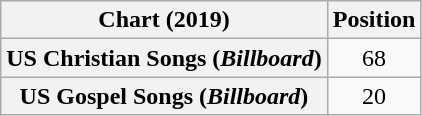<table class="wikitable plainrowheaders sortable" style="text-align:center">
<tr>
<th scope="col">Chart (2019)</th>
<th scope="col">Position</th>
</tr>
<tr>
<th scope="row">US Christian Songs (<em>Billboard</em>)</th>
<td>68</td>
</tr>
<tr>
<th scope="row">US Gospel Songs (<em>Billboard</em>)</th>
<td>20</td>
</tr>
</table>
